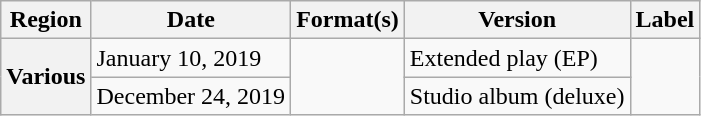<table class="wikitable plainrowheaders">
<tr>
<th>Region</th>
<th>Date</th>
<th>Format(s)</th>
<th>Version</th>
<th>Label</th>
</tr>
<tr>
<th rowspan="2" scope="row">Various</th>
<td>January 10, 2019</td>
<td rowspan="2"></td>
<td>Extended play (EP)</td>
<td rowspan="2"></td>
</tr>
<tr>
<td>December 24, 2019</td>
<td>Studio album (deluxe)</td>
</tr>
</table>
